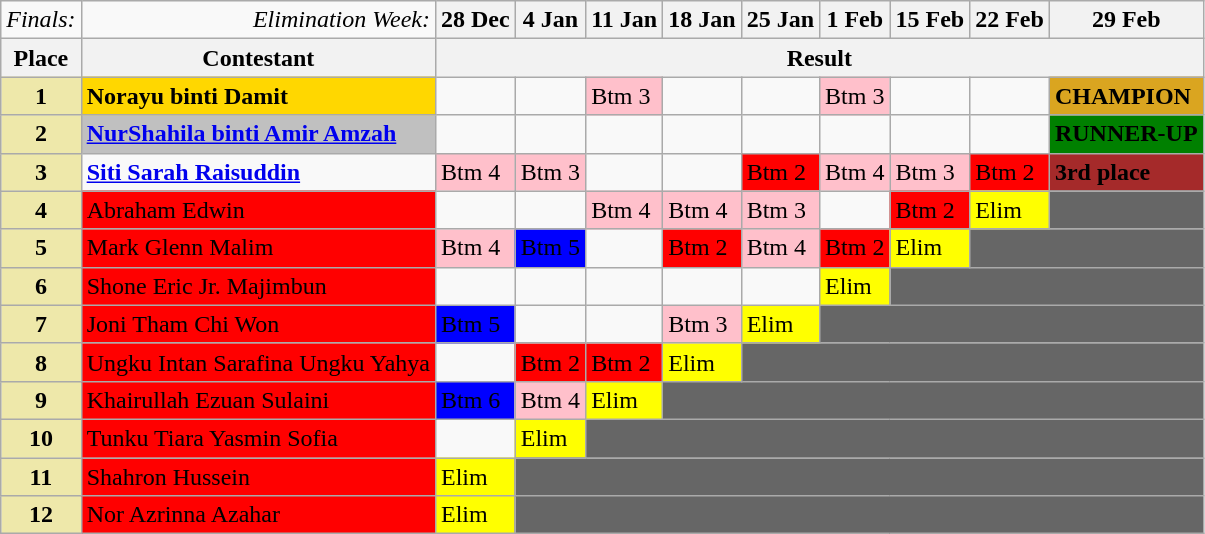<table class="wikitable" style="float:left;">
<tr>
<td style="text-align:right;"><em>Finals:</em></td>
<td style="text-align:right;"><em>Elimination Week:</em></td>
<th>28 Dec</th>
<th>4 Jan</th>
<th>11 Jan</th>
<th>18 Jan</th>
<th>25 Jan</th>
<th>1 Feb</th>
<th>15 Feb</th>
<th>22 Feb</th>
<th>29 Feb</th>
</tr>
<tr>
<th>Place</th>
<th>Contestant</th>
<th colspan="10" style="text-align:center;">Result</th>
</tr>
<tr>
<td style="text-align:center; background:palegoldenrod;"><strong>1</strong></td>
<td style="background:gold;"><strong>Norayu binti Damit</strong></td>
<td></td>
<td></td>
<td style="background:pink;">Btm 3</td>
<td></td>
<td></td>
<td style="background:pink;">Btm 3</td>
<td></td>
<td></td>
<td style="background:goldenrod;"><strong>CHAMPION</strong></td>
</tr>
<tr>
<td style="text-align:center; background:palegoldenrod;"><strong>2</strong></td>
<td style="background:silver;"><strong><a href='#'>NurShahila binti Amir Amzah</a></strong></td>
<td></td>
<td></td>
<td></td>
<td></td>
<td></td>
<td></td>
<td></td>
<td></td>
<td style="background:green;"><strong>RUNNER-UP</strong></td>
</tr>
<tr>
<td style="text-align:center; background:palegoldenrod;"><strong>3</strong></td>
<td style="background:bronze;"><strong><a href='#'>Siti Sarah Raisuddin</a></strong></td>
<td style="background:pink;">Btm 4</td>
<td style="background:pink;">Btm 3</td>
<td></td>
<td></td>
<td style="background:red;">Btm 2</td>
<td style="background:pink;">Btm 4</td>
<td style="background:pink;">Btm 3</td>
<td style="background:red;">Btm 2</td>
<td style="background:brown;"><strong>3rd place</strong></td>
</tr>
<tr>
<td style="text-align:center; background:palegoldenrod;"><strong>4</strong></td>
<td style="background:red;">Abraham Edwin</td>
<td></td>
<td></td>
<td style="background:pink;">Btm 4</td>
<td style="background:pink;">Btm 4</td>
<td style="background:pink;">Btm 3</td>
<td></td>
<td style="background:red;">Btm 2</td>
<td style="background:yellow;">Elim</td>
<td style="background:#666;"></td>
</tr>
<tr>
<td style="text-align:center; background:palegoldenrod;"><strong>5</strong></td>
<td style="background:red;">Mark Glenn Malim</td>
<td style="background:pink;">Btm 4</td>
<td style="background:blue;">Btm 5</td>
<td></td>
<td style="background:red;">Btm 2</td>
<td style="background:pink;">Btm 4</td>
<td style="background:red;">Btm 2</td>
<td style="background:yellow;">Elim</td>
<td colspan="2" style="background:#666;"></td>
</tr>
<tr>
<td style="text-align:center; background:palegoldenrod;"><strong>6</strong></td>
<td style="background:red;">Shone Eric Jr. Majimbun</td>
<td></td>
<td></td>
<td></td>
<td></td>
<td></td>
<td style="background:yellow;">Elim</td>
<td colspan="3" style="background:#666;"></td>
</tr>
<tr>
<td style="text-align:center; background:palegoldenrod;"><strong>7</strong></td>
<td style="background:red;">Joni Tham Chi Won</td>
<td style="background:blue;">Btm 5</td>
<td></td>
<td></td>
<td style="background:pink;">Btm 3</td>
<td style="background:yellow;">Elim</td>
<td colspan="4" style="background:#666;"></td>
</tr>
<tr>
<td style="text-align:center; background:palegoldenrod;"><strong>8</strong></td>
<td style="background:red;">Ungku Intan Sarafina Ungku Yahya</td>
<td></td>
<td style="background:red;">Btm 2</td>
<td style="background:red;">Btm 2</td>
<td style="background:yellow;">Elim</td>
<td colspan="5" style="background:#666;"></td>
</tr>
<tr>
<td style="text-align:center; background:palegoldenrod;"><strong>9</strong></td>
<td style="background:red;">Khairullah Ezuan Sulaini</td>
<td style="background:blue;">Btm 6</td>
<td style="background:pink;">Btm 4</td>
<td style="background:yellow;">Elim</td>
<td colspan="6" style="background:#666;"></td>
</tr>
<tr>
<td style="text-align:center; background:palegoldenrod;"><strong>10</strong></td>
<td style="background:red;">Tunku Tiara Yasmin Sofia</td>
<td></td>
<td style="background:yellow;">Elim</td>
<td colspan="7" style="background:#666;"></td>
</tr>
<tr>
<td style="text-align:center; background:palegoldenrod;"><strong>11</strong></td>
<td style="background:red;">Shahron Hussein</td>
<td style="background:yellow;">Elim</td>
<td colspan="8" style="background:#666;"></td>
</tr>
<tr>
<td style="text-align:center; background:palegoldenrod;"><strong>12</strong></td>
<td style="background:red;">Nor Azrinna Azahar</td>
<td style="background:yellow;">Elim</td>
<td colspan="8" style="background:#666;"><br><table>
</table>
</td>
</tr>
</table>
